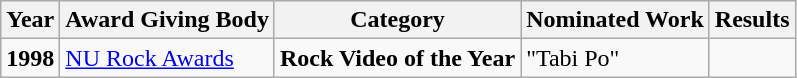<table class="wikitable">
<tr>
<th>Year</th>
<th>Award Giving Body</th>
<th>Category</th>
<th>Nominated Work</th>
<th>Results</th>
</tr>
<tr>
<td><strong>1998</strong></td>
<td><a href='#'>NU Rock Awards</a></td>
<td><strong>Rock Video of the Year</strong></td>
<td>"Tabi Po"</td>
<td></td>
</tr>
</table>
